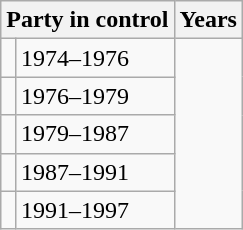<table class="wikitable">
<tr>
<th colspan="2">Party in control</th>
<th>Years</th>
</tr>
<tr>
<td></td>
<td>1974–1976</td>
</tr>
<tr>
<td></td>
<td>1976–1979</td>
</tr>
<tr>
<td></td>
<td>1979–1987</td>
</tr>
<tr>
<td></td>
<td>1987–1991</td>
</tr>
<tr>
<td></td>
<td>1991–1997</td>
</tr>
</table>
